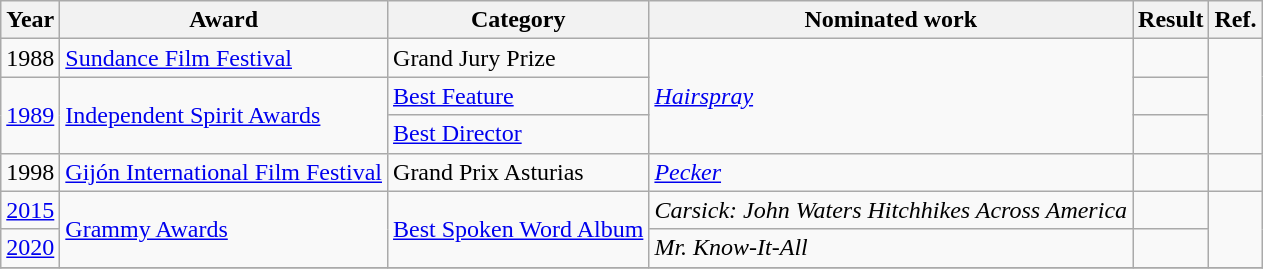<table class="wikitable">
<tr>
<th>Year</th>
<th>Award</th>
<th>Category</th>
<th>Nominated work</th>
<th>Result</th>
<th>Ref.</th>
</tr>
<tr>
<td>1988</td>
<td><a href='#'>Sundance Film Festival</a></td>
<td>Grand Jury Prize</td>
<td rowspan="3"><em><a href='#'>Hairspray</a></em></td>
<td></td>
<td rowspan="3"></td>
</tr>
<tr>
<td rowspan="2"><a href='#'>1989</a></td>
<td rowspan="2"><a href='#'>Independent Spirit Awards</a></td>
<td><a href='#'>Best Feature</a></td>
<td></td>
</tr>
<tr>
<td><a href='#'>Best Director</a></td>
<td></td>
</tr>
<tr>
<td>1998</td>
<td><a href='#'>Gijón International Film Festival</a></td>
<td>Grand Prix Asturias</td>
<td><a href='#'><em>Pecker</em></a></td>
<td></td>
<td></td>
</tr>
<tr>
<td><a href='#'>2015</a></td>
<td rowspan="2"><a href='#'>Grammy Awards</a></td>
<td rowspan="2"><a href='#'>Best Spoken Word Album</a></td>
<td><em>Carsick: John Waters Hitchhikes Across America</em></td>
<td></td>
<td rowspan="2"></td>
</tr>
<tr>
<td><a href='#'>2020</a></td>
<td><em>Mr. Know-It-All</em></td>
<td></td>
</tr>
<tr>
</tr>
</table>
